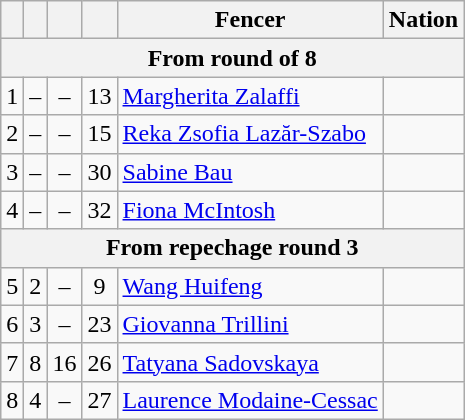<table class=wikitable style=text-align:center>
<tr>
<th></th>
<th></th>
<th></th>
<th></th>
<th>Fencer</th>
<th>Nation</th>
</tr>
<tr>
<th colspan=6>From round of 8</th>
</tr>
<tr>
<td>1</td>
<td>–</td>
<td>–</td>
<td>13</td>
<td align=left><a href='#'>Margherita Zalaffi</a></td>
<td align=left></td>
</tr>
<tr>
<td>2</td>
<td>–</td>
<td>–</td>
<td>15</td>
<td align=left><a href='#'>Reka Zsofia Lazăr-Szabo</a></td>
<td align=left></td>
</tr>
<tr>
<td>3</td>
<td>–</td>
<td>–</td>
<td>30</td>
<td align=left><a href='#'>Sabine Bau</a></td>
<td align=left></td>
</tr>
<tr>
<td>4</td>
<td>–</td>
<td>–</td>
<td>32</td>
<td align=left><a href='#'>Fiona McIntosh</a></td>
<td align=left></td>
</tr>
<tr>
<th colspan=6>From repechage round 3</th>
</tr>
<tr>
<td>5</td>
<td>2</td>
<td>–</td>
<td>9</td>
<td align=left><a href='#'>Wang Huifeng</a></td>
<td align=left></td>
</tr>
<tr>
<td>6</td>
<td>3</td>
<td>–</td>
<td>23</td>
<td align=left><a href='#'>Giovanna Trillini</a></td>
<td align=left></td>
</tr>
<tr>
<td>7</td>
<td>8</td>
<td>16</td>
<td>26</td>
<td align=left><a href='#'>Tatyana Sadovskaya</a></td>
<td align=left></td>
</tr>
<tr>
<td>8</td>
<td>4</td>
<td>–</td>
<td>27</td>
<td align=left><a href='#'>Laurence Modaine-Cessac</a></td>
<td align=left></td>
</tr>
</table>
